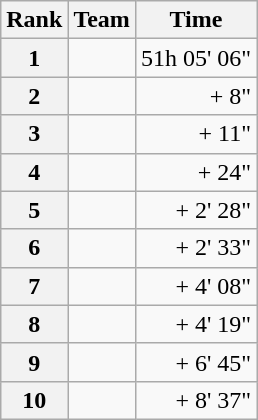<table class="wikitable">
<tr>
<th scope="col">Rank</th>
<th scope="col">Team</th>
<th scope="col">Time</th>
</tr>
<tr>
<th scope="row">1</th>
<td>  </td>
<td align="right">51h 05' 06"</td>
</tr>
<tr>
<th scope="row">2</th>
<td> </td>
<td align="right">+ 8"</td>
</tr>
<tr>
<th scope="row">3</th>
<td> </td>
<td align="right">+ 11"</td>
</tr>
<tr>
<th scope="row">4</th>
<td> </td>
<td align="right">+ 24"</td>
</tr>
<tr>
<th scope="row">5</th>
<td> </td>
<td align="right">+ 2' 28"</td>
</tr>
<tr>
<th scope="row">6</th>
<td> </td>
<td align="right">+ 2' 33"</td>
</tr>
<tr>
<th scope="row">7</th>
<td> </td>
<td align="right">+ 4' 08"</td>
</tr>
<tr>
<th scope="row">8</th>
<td> </td>
<td align="right">+ 4' 19"</td>
</tr>
<tr>
<th scope="row">9</th>
<td> </td>
<td align="right">+ 6' 45"</td>
</tr>
<tr>
<th scope="row">10</th>
<td> </td>
<td align="right">+ 8' 37"</td>
</tr>
</table>
